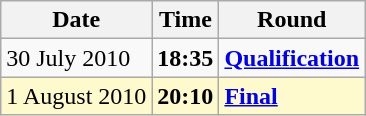<table class="wikitable">
<tr>
<th>Date</th>
<th>Time</th>
<th>Round</th>
</tr>
<tr>
<td>30 July 2010</td>
<td><strong>18:35</strong></td>
<td><strong><a href='#'>Qualification</a></strong></td>
</tr>
<tr style=background:lemonchiffon>
<td>1 August 2010</td>
<td><strong>20:10</strong></td>
<td><strong><a href='#'>Final</a></strong></td>
</tr>
</table>
